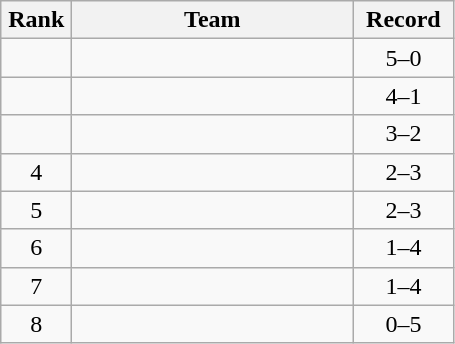<table class="wikitable" style="text-align: center;">
<tr>
<th width=40>Rank</th>
<th width=180>Team</th>
<th width=60>Record</th>
</tr>
<tr>
<td></td>
<td align=left></td>
<td>5–0</td>
</tr>
<tr>
<td></td>
<td align=left></td>
<td>4–1</td>
</tr>
<tr>
<td></td>
<td align=left></td>
<td>3–2</td>
</tr>
<tr>
<td>4</td>
<td align=left></td>
<td>2–3</td>
</tr>
<tr>
<td>5</td>
<td align=left></td>
<td>2–3</td>
</tr>
<tr>
<td>6</td>
<td align=left></td>
<td>1–4</td>
</tr>
<tr>
<td>7</td>
<td align=left></td>
<td>1–4</td>
</tr>
<tr>
<td>8</td>
<td align=left></td>
<td>0–5</td>
</tr>
</table>
